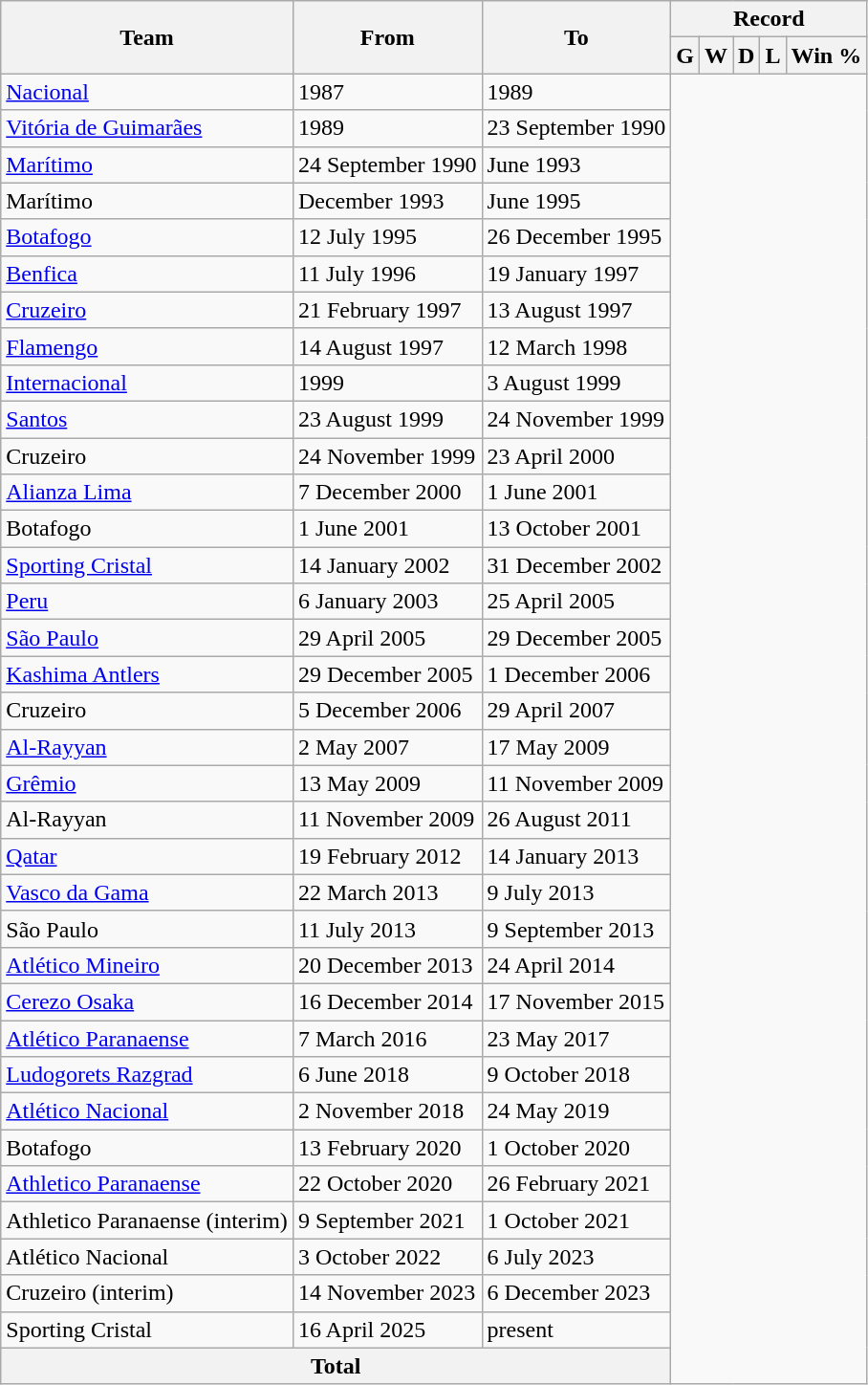<table class="wikitable" style="text-align: center">
<tr>
<th rowspan="2">Team</th>
<th rowspan="2">From</th>
<th rowspan="2">To</th>
<th colspan="5">Record</th>
</tr>
<tr>
<th>G</th>
<th>W</th>
<th>D</th>
<th>L</th>
<th>Win %</th>
</tr>
<tr>
<td align="left"><a href='#'>Nacional</a></td>
<td align="left">1987</td>
<td align="left">1989<br></td>
</tr>
<tr>
<td align="left"><a href='#'>Vitória de Guimarães</a></td>
<td align="left">1989</td>
<td align="left">23 September 1990<br></td>
</tr>
<tr>
<td align="left"><a href='#'>Marítimo</a></td>
<td align="left">24 September 1990</td>
<td align="left">June 1993<br></td>
</tr>
<tr>
<td align="left">Marítimo</td>
<td align="left">December 1993</td>
<td align="left">June 1995<br></td>
</tr>
<tr>
<td align="left"><a href='#'>Botafogo</a></td>
<td align="left">12 July 1995</td>
<td align="left">26 December 1995<br></td>
</tr>
<tr>
<td align="left"><a href='#'>Benfica</a></td>
<td align="left">11 July 1996</td>
<td align="left">19 January 1997<br></td>
</tr>
<tr>
<td align="left"><a href='#'>Cruzeiro</a></td>
<td align="left">21 February 1997</td>
<td align="left">13 August 1997<br></td>
</tr>
<tr>
<td align="left"><a href='#'>Flamengo</a></td>
<td align="left">14 August 1997</td>
<td align="left">12 March 1998<br></td>
</tr>
<tr>
<td align="left"><a href='#'>Internacional</a></td>
<td align="left">1999</td>
<td align="left">3 August 1999<br></td>
</tr>
<tr>
<td align="left"><a href='#'>Santos</a></td>
<td align="left">23 August 1999</td>
<td align="left">24 November 1999<br></td>
</tr>
<tr>
<td align="left">Cruzeiro</td>
<td align="left">24 November 1999</td>
<td align="left">23 April 2000<br></td>
</tr>
<tr>
<td align="left"><a href='#'>Alianza Lima</a></td>
<td align="left">7 December 2000</td>
<td align="left">1 June 2001<br></td>
</tr>
<tr>
<td align="left">Botafogo</td>
<td align="left">1 June 2001</td>
<td align="left">13 October 2001<br></td>
</tr>
<tr>
<td align="left"><a href='#'>Sporting Cristal</a></td>
<td align="left">14 January 2002</td>
<td align="left">31 December 2002<br></td>
</tr>
<tr>
<td align="left"><a href='#'>Peru</a></td>
<td align="left">6 January 2003</td>
<td align="left">25 April 2005<br></td>
</tr>
<tr>
<td align="left"><a href='#'>São Paulo</a></td>
<td align="left">29 April 2005</td>
<td align="left">29 December 2005<br></td>
</tr>
<tr>
<td align="left"><a href='#'>Kashima Antlers</a></td>
<td align="left">29 December 2005</td>
<td align="left">1 December 2006<br></td>
</tr>
<tr>
<td align="left">Cruzeiro</td>
<td align="left">5 December 2006</td>
<td align="left">29 April 2007<br></td>
</tr>
<tr>
<td align="left"><a href='#'>Al-Rayyan</a></td>
<td align="left">2 May 2007</td>
<td align="left">17 May 2009<br></td>
</tr>
<tr>
<td align="left"><a href='#'>Grêmio</a></td>
<td align="left">13 May 2009</td>
<td align="left">11 November 2009<br></td>
</tr>
<tr>
<td align="left">Al-Rayyan</td>
<td align="left">11 November 2009</td>
<td align="left">26 August 2011<br></td>
</tr>
<tr>
<td align="left"><a href='#'>Qatar</a></td>
<td align="left">19 February 2012</td>
<td align="left">14 January 2013<br></td>
</tr>
<tr>
<td align="left"><a href='#'>Vasco da Gama</a></td>
<td align="left">22 March 2013</td>
<td align="left">9 July 2013<br></td>
</tr>
<tr>
<td align="left">São Paulo</td>
<td align="left">11 July 2013</td>
<td align="left">9 September 2013<br></td>
</tr>
<tr>
<td align="left"><a href='#'>Atlético Mineiro</a></td>
<td align="left">20 December 2013</td>
<td align="left">24 April 2014<br></td>
</tr>
<tr>
<td align="left"><a href='#'>Cerezo Osaka</a></td>
<td align="left">16 December 2014</td>
<td align="left">17 November 2015<br></td>
</tr>
<tr>
<td align="left"><a href='#'>Atlético Paranaense</a></td>
<td align="left">7 March 2016</td>
<td align="left">23 May 2017<br></td>
</tr>
<tr>
<td align="left"><a href='#'>Ludogorets Razgrad</a></td>
<td align="left">6 June 2018</td>
<td align="left">9 October 2018<br></td>
</tr>
<tr>
<td align="left"><a href='#'>Atlético Nacional</a></td>
<td align="left">2 November 2018</td>
<td align="left">24 May 2019<br></td>
</tr>
<tr>
<td align="left">Botafogo</td>
<td align="left">13 February 2020</td>
<td align="left">1 October 2020<br></td>
</tr>
<tr>
<td align="left"><a href='#'>Athletico Paranaense</a></td>
<td align="left">22 October 2020</td>
<td align="left">26 February 2021<br></td>
</tr>
<tr>
<td align="left">Athletico Paranaense (interim)</td>
<td align="left">9 September 2021</td>
<td align="left">1 October 2021<br></td>
</tr>
<tr>
<td align="left">Atlético Nacional</td>
<td align="left">3 October 2022</td>
<td align="left">6 July 2023<br></td>
</tr>
<tr>
<td align="left">Cruzeiro (interim)</td>
<td align="left">14 November 2023</td>
<td align="left">6 December 2023<br></td>
</tr>
<tr>
<td align="left">Sporting Cristal</td>
<td align="left">16 April 2025</td>
<td align="left">present<br></td>
</tr>
<tr>
<th colspan="3">Total<br></th>
</tr>
</table>
